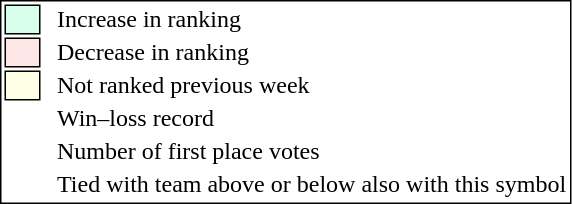<table style="border:1px solid black;">
<tr>
<td style="background:#D8FFEB; width:20px; border:1px solid black;"></td>
<td> </td>
<td>Increase in ranking</td>
</tr>
<tr>
<td style="background:#FFE6E6; width:20px; border:1px solid black;"></td>
<td> </td>
<td>Decrease in ranking</td>
</tr>
<tr>
<td style="background:#FFFFE6; width:20px; border:1px solid black;"></td>
<td> </td>
<td>Not ranked previous week</td>
</tr>
<tr>
<td></td>
<td> </td>
<td>Win–loss record</td>
</tr>
<tr>
<td></td>
<td> </td>
<td>Number of first place votes</td>
</tr>
<tr>
<td></td>
<td></td>
<td>Tied with team above or below also with this symbol</td>
</tr>
</table>
